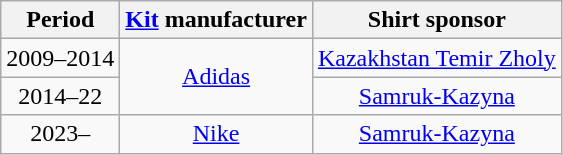<table class="wikitable" style="text-align:center">
<tr>
<th>Period</th>
<th><a href='#'>Kit</a> manufacturer</th>
<th>Shirt sponsor</th>
</tr>
<tr>
<td>2009–2014</td>
<td rowspan=2><a href='#'>Adidas</a></td>
<td><a href='#'>Kazakhstan Temir Zholy</a></td>
</tr>
<tr>
<td>2014–22</td>
<td><a href='#'>Samruk-Kazyna</a></td>
</tr>
<tr>
<td>2023–</td>
<td><a href='#'>Nike</a></td>
<td><a href='#'>Samruk-Kazyna</a></td>
</tr>
</table>
